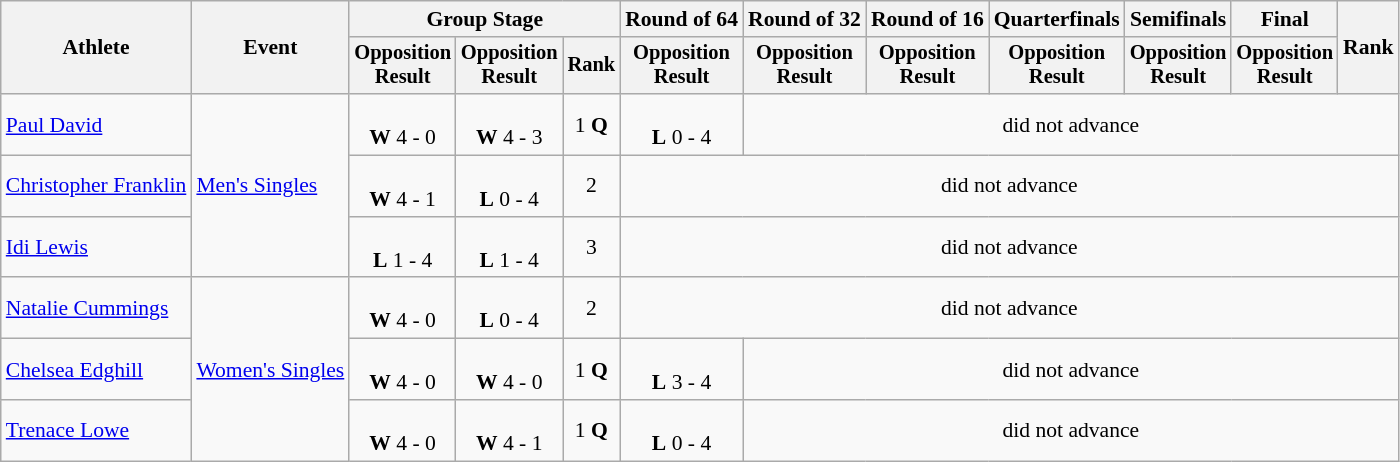<table class="wikitable" style="font-size:90%">
<tr>
<th rowspan=2>Athlete</th>
<th rowspan=2>Event</th>
<th colspan=3>Group Stage</th>
<th>Round of 64</th>
<th>Round of 32</th>
<th>Round of 16</th>
<th>Quarterfinals</th>
<th>Semifinals</th>
<th>Final</th>
<th rowspan=2>Rank</th>
</tr>
<tr style="font-size:95%">
<th>Opposition<br>Result</th>
<th>Opposition<br>Result</th>
<th>Rank</th>
<th>Opposition<br>Result</th>
<th>Opposition<br>Result</th>
<th>Opposition<br>Result</th>
<th>Opposition<br>Result</th>
<th>Opposition<br>Result</th>
<th>Opposition<br>Result</th>
</tr>
<tr align=center>
<td align=left><a href='#'>Paul David</a></td>
<td align=left rowspan="3"><a href='#'>Men's Singles</a></td>
<td><br><strong>W</strong> 4 - 0</td>
<td><br><strong>W</strong> 4 - 3</td>
<td>1 <strong>Q</strong></td>
<td><br><strong>L</strong> 0 - 4</td>
<td colspan=6>did not advance</td>
</tr>
<tr align=center>
<td align=left><a href='#'>Christopher Franklin</a></td>
<td><br><strong>W</strong> 4 - 1</td>
<td><br><strong>L</strong> 0 - 4</td>
<td>2</td>
<td colspan=7>did not advance</td>
</tr>
<tr align=center>
<td align=left><a href='#'>Idi Lewis</a></td>
<td><br><strong>L</strong> 1 - 4</td>
<td><br><strong>L</strong> 1 - 4</td>
<td>3</td>
<td colspan=7>did not advance</td>
</tr>
<tr align=center>
<td align=left><a href='#'>Natalie Cummings</a></td>
<td align=left rowspan="3"><a href='#'>Women's Singles</a></td>
<td><br><strong>W</strong> 4 - 0</td>
<td><br><strong>L</strong> 0 - 4</td>
<td>2</td>
<td colspan=7>did not advance</td>
</tr>
<tr align=center>
<td align=left><a href='#'>Chelsea Edghill</a></td>
<td><br><strong>W</strong> 4 - 0</td>
<td><br><strong>W</strong> 4 - 0</td>
<td>1 <strong>Q</strong></td>
<td><br><strong>L</strong> 3 - 4</td>
<td colspan=6>did not advance</td>
</tr>
<tr align=center>
<td align=left><a href='#'>Trenace Lowe</a></td>
<td><br><strong>W</strong> 4 - 0</td>
<td><br><strong>W</strong> 4 - 1</td>
<td>1 <strong>Q</strong></td>
<td><br><strong>L</strong> 0 - 4</td>
<td colspan=6>did not advance</td>
</tr>
</table>
